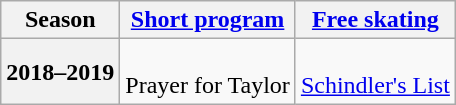<table class=wikitable style=text-align:center>
<tr>
<th>Season</th>
<th><a href='#'>Short program</a></th>
<th><a href='#'>Free skating</a></th>
</tr>
<tr>
<th>2018–2019 <br></th>
<td><br>Prayer for Taylor <br></td>
<td><br><a href='#'>Schindler's List</a> <br></td>
</tr>
</table>
